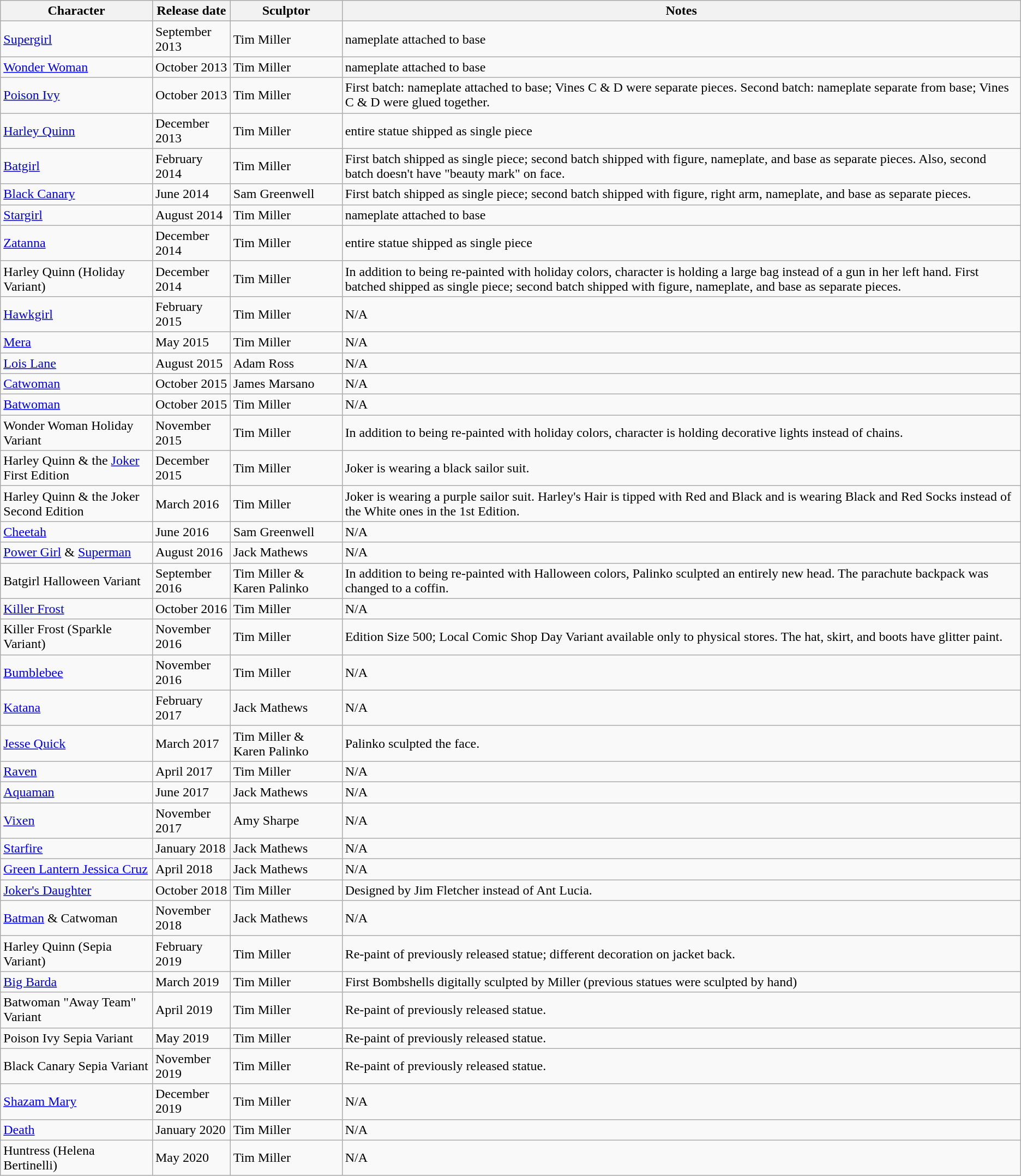<table role="presentation" class="wikitable mw-collapsible mw-collapsed">
<tr>
<th>Character</th>
<th>Release date</th>
<th>Sculptor</th>
<th>Notes</th>
</tr>
<tr>
<td><a href='#'>Supergirl</a></td>
<td>September 2013</td>
<td>Tim Miller</td>
<td>nameplate attached to base</td>
</tr>
<tr>
<td><a href='#'>Wonder Woman</a></td>
<td>October 2013</td>
<td>Tim Miller</td>
<td>nameplate attached to base</td>
</tr>
<tr>
<td><a href='#'>Poison Ivy</a></td>
<td>October 2013</td>
<td>Tim Miller</td>
<td>First batch: nameplate attached to base; Vines C & D were separate pieces. Second batch: nameplate separate from base; Vines C & D were glued together.</td>
</tr>
<tr>
<td><a href='#'>Harley Quinn</a></td>
<td>December 2013</td>
<td>Tim Miller</td>
<td>entire statue shipped as single piece</td>
</tr>
<tr>
<td><a href='#'>Batgirl</a></td>
<td>February 2014</td>
<td>Tim Miller</td>
<td>First batch shipped as single piece; second batch shipped with figure, nameplate, and base as separate pieces. Also, second batch doesn't have "beauty mark" on face.</td>
</tr>
<tr>
<td><a href='#'>Black Canary</a></td>
<td>June 2014</td>
<td>Sam Greenwell</td>
<td>First batch shipped as single piece; second batch shipped with figure, right arm, nameplate, and base as separate pieces.</td>
</tr>
<tr>
<td><a href='#'>Stargirl</a></td>
<td>August 2014</td>
<td>Tim Miller</td>
<td>nameplate attached to base</td>
</tr>
<tr>
<td><a href='#'>Zatanna</a></td>
<td>December 2014</td>
<td>Tim Miller</td>
<td>entire statue shipped as single piece</td>
</tr>
<tr>
<td>Harley Quinn (Holiday Variant)</td>
<td>December 2014</td>
<td>Tim Miller</td>
<td>In addition to being re-painted with holiday colors, character is holding a large bag instead of a gun in her left hand. First batched shipped as single piece; second batch shipped with figure, nameplate, and base as separate pieces.</td>
</tr>
<tr>
<td><a href='#'>Hawkgirl</a></td>
<td>February 2015</td>
<td>Tim Miller</td>
<td>N/A</td>
</tr>
<tr>
<td><a href='#'>Mera</a></td>
<td>May 2015</td>
<td>Tim Miller</td>
<td>N/A</td>
</tr>
<tr>
<td><a href='#'>Lois Lane</a></td>
<td>August 2015</td>
<td>Adam Ross</td>
<td>N/A</td>
</tr>
<tr>
<td><a href='#'>Catwoman</a></td>
<td>October 2015</td>
<td>James Marsano</td>
<td>N/A</td>
</tr>
<tr>
<td><a href='#'>Batwoman</a></td>
<td>October 2015</td>
<td>Tim Miller</td>
<td>N/A</td>
</tr>
<tr>
<td>Wonder Woman Holiday Variant</td>
<td>November 2015</td>
<td>Tim Miller</td>
<td>In addition to being re-painted with holiday colors, character is holding decorative lights instead of chains.</td>
</tr>
<tr>
<td>Harley Quinn & the <a href='#'>Joker</a> First Edition</td>
<td>December 2015</td>
<td>Tim Miller</td>
<td>Joker is wearing a black sailor suit.</td>
</tr>
<tr>
<td>Harley Quinn & the Joker Second Edition</td>
<td>March 2016</td>
<td>Tim Miller</td>
<td>Joker is wearing a purple sailor suit. Harley's Hair is tipped with Red and Black and is wearing Black and Red Socks instead of the White ones in the 1st Edition.</td>
</tr>
<tr>
<td><a href='#'>Cheetah</a></td>
<td>June 2016</td>
<td>Sam Greenwell</td>
<td>N/A</td>
</tr>
<tr>
<td><a href='#'>Power Girl</a> & <a href='#'>Superman</a></td>
<td>August 2016</td>
<td>Jack Mathews</td>
<td>N/A</td>
</tr>
<tr>
<td>Batgirl Halloween Variant</td>
<td>September 2016</td>
<td>Tim Miller & Karen Palinko</td>
<td>In addition to being re-painted with Halloween colors, Palinko sculpted an entirely new head. The parachute backpack was changed to a coffin.</td>
</tr>
<tr>
<td><a href='#'>Killer Frost</a></td>
<td>October 2016</td>
<td>Tim Miller</td>
<td>N/A</td>
</tr>
<tr>
<td>Killer Frost (Sparkle Variant)</td>
<td>November 2016</td>
<td>Tim Miller</td>
<td>Edition Size 500; Local Comic Shop Day Variant available only to physical stores. The hat, skirt, and boots have glitter paint.</td>
</tr>
<tr>
<td><a href='#'>Bumblebee</a></td>
<td>November 2016</td>
<td>Tim Miller</td>
<td>N/A</td>
</tr>
<tr>
<td><a href='#'>Katana</a></td>
<td>February 2017</td>
<td>Jack Mathews</td>
<td>N/A</td>
</tr>
<tr>
<td><a href='#'>Jesse Quick</a></td>
<td>March 2017</td>
<td>Tim Miller & Karen Palinko</td>
<td>Palinko sculpted the face.</td>
</tr>
<tr>
<td><a href='#'>Raven</a></td>
<td>April 2017</td>
<td>Tim Miller</td>
<td>N/A</td>
</tr>
<tr>
<td><a href='#'>Aquaman</a></td>
<td>June 2017</td>
<td>Jack Mathews</td>
<td>N/A</td>
</tr>
<tr>
<td><a href='#'>Vixen</a></td>
<td>November 2017</td>
<td>Amy Sharpe</td>
<td>N/A</td>
</tr>
<tr>
<td><a href='#'>Starfire</a></td>
<td>January 2018</td>
<td>Jack Mathews</td>
<td>N/A</td>
</tr>
<tr>
<td><a href='#'>Green Lantern Jessica Cruz</a></td>
<td>April 2018</td>
<td>Jack Mathews</td>
<td>N/A</td>
</tr>
<tr>
<td><a href='#'>Joker's Daughter</a></td>
<td>October 2018</td>
<td>Tim Miller</td>
<td>Designed by Jim Fletcher instead of Ant Lucia.</td>
</tr>
<tr>
<td><a href='#'>Batman</a> & Catwoman</td>
<td>November 2018</td>
<td>Jack Mathews</td>
<td>N/A</td>
</tr>
<tr>
<td>Harley Quinn (Sepia Variant)</td>
<td>February 2019</td>
<td>Tim Miller</td>
<td>Re-paint of previously released statue; different decoration on jacket back.</td>
</tr>
<tr>
<td><a href='#'>Big Barda</a></td>
<td>March 2019</td>
<td>Tim Miller</td>
<td>First Bombshells digitally sculpted by Miller (previous statues were sculpted by hand)</td>
</tr>
<tr>
<td>Batwoman "Away Team" Variant</td>
<td>April 2019</td>
<td>Tim Miller</td>
<td>Re-paint of previously released statue.</td>
</tr>
<tr>
<td>Poison Ivy Sepia Variant</td>
<td>May 2019</td>
<td>Tim Miller</td>
<td>Re-paint of previously released statue.</td>
</tr>
<tr>
<td>Black Canary Sepia Variant</td>
<td>November 2019</td>
<td>Tim Miller</td>
<td>Re-paint of previously released statue.</td>
</tr>
<tr>
<td><a href='#'>Shazam Mary</a></td>
<td>December 2019</td>
<td>Tim Miller</td>
<td>N/A</td>
</tr>
<tr>
<td><a href='#'>Death</a></td>
<td>January 2020</td>
<td>Tim Miller</td>
<td>N/A</td>
</tr>
<tr>
<td>Huntress (Helena Bertinelli)</td>
<td>May 2020</td>
<td>Tim Miller</td>
<td>N/A</td>
</tr>
</table>
